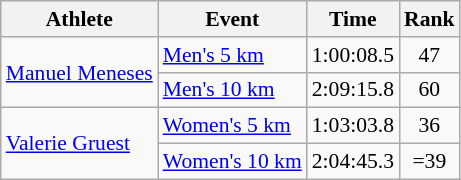<table class="wikitable" style="font-size:90%;">
<tr>
<th>Athlete</th>
<th>Event</th>
<th>Time</th>
<th>Rank</th>
</tr>
<tr align=center>
<td align=left rowspan=2><a href='#'>Manuel Meneses</a></td>
<td align=left><a href='#'>Men's 5 km</a></td>
<td>1:00:08.5</td>
<td>47</td>
</tr>
<tr align=center>
<td align=left><a href='#'>Men's 10 km</a></td>
<td>2:09:15.8</td>
<td>60</td>
</tr>
<tr align=center>
<td align=left rowspan=2><a href='#'>Valerie Gruest</a></td>
<td align=left><a href='#'>Women's 5 km</a></td>
<td>1:03:03.8</td>
<td>36</td>
</tr>
<tr align=center>
<td align=left><a href='#'>Women's 10 km</a></td>
<td>2:04:45.3</td>
<td>=39</td>
</tr>
</table>
